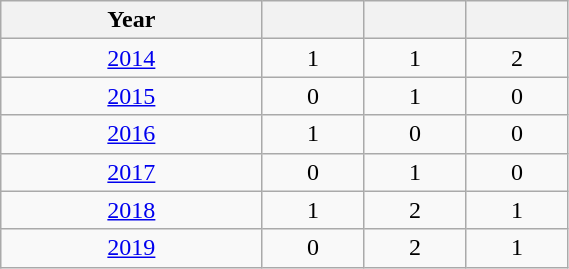<table class="wikitable" width=30% style="font-size:100%; text-align:center;">
<tr>
<th>Year</th>
<th></th>
<th></th>
<th></th>
</tr>
<tr>
<td><a href='#'>2014</a></td>
<td>1</td>
<td>1</td>
<td>2</td>
</tr>
<tr>
<td><a href='#'>2015</a></td>
<td>0</td>
<td>1</td>
<td>0</td>
</tr>
<tr>
<td><a href='#'>2016</a></td>
<td>1</td>
<td>0</td>
<td>0</td>
</tr>
<tr>
<td><a href='#'>2017</a></td>
<td>0</td>
<td>1</td>
<td>0</td>
</tr>
<tr>
<td><a href='#'>2018</a></td>
<td>1</td>
<td>2</td>
<td>1</td>
</tr>
<tr>
<td><a href='#'>2019</a></td>
<td>0</td>
<td>2</td>
<td>1</td>
</tr>
</table>
